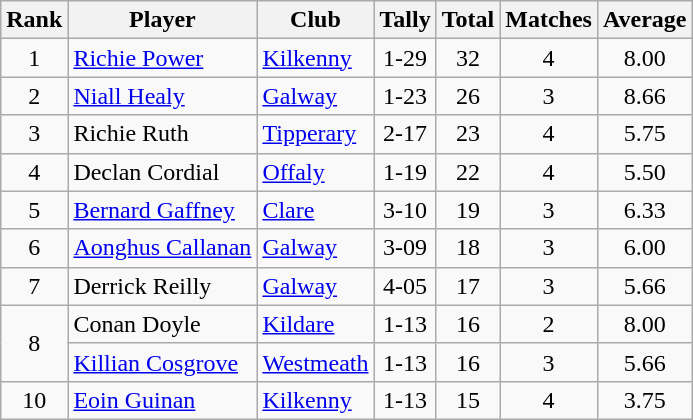<table class="wikitable">
<tr>
<th>Rank</th>
<th>Player</th>
<th>Club</th>
<th>Tally</th>
<th>Total</th>
<th>Matches</th>
<th>Average</th>
</tr>
<tr>
<td rowspan=1 align=center>1</td>
<td><a href='#'>Richie Power</a></td>
<td><a href='#'>Kilkenny</a></td>
<td align=center>1-29</td>
<td align=center>32</td>
<td align=center>4</td>
<td align=center>8.00</td>
</tr>
<tr>
<td rowspan=1 align=center>2</td>
<td><a href='#'>Niall Healy</a></td>
<td><a href='#'>Galway</a></td>
<td align=center>1-23</td>
<td align=center>26</td>
<td align=center>3</td>
<td align=center>8.66</td>
</tr>
<tr>
<td rowspan=1 align=center>3</td>
<td>Richie Ruth</td>
<td><a href='#'>Tipperary</a></td>
<td align=center>2-17</td>
<td align=center>23</td>
<td align=center>4</td>
<td align=center>5.75</td>
</tr>
<tr>
<td rowspan=1 align=center>4</td>
<td>Declan Cordial</td>
<td><a href='#'>Offaly</a></td>
<td align=center>1-19</td>
<td align=center>22</td>
<td align=center>4</td>
<td align=center>5.50</td>
</tr>
<tr>
<td rowspan=1 align=center>5</td>
<td><a href='#'>Bernard Gaffney</a></td>
<td><a href='#'>Clare</a></td>
<td align=center>3-10</td>
<td align=center>19</td>
<td align=center>3</td>
<td align=center>6.33</td>
</tr>
<tr>
<td rowspan=1 align=center>6</td>
<td><a href='#'>Aonghus Callanan</a></td>
<td><a href='#'>Galway</a></td>
<td align=center>3-09</td>
<td align=center>18</td>
<td align=center>3</td>
<td align=center>6.00</td>
</tr>
<tr>
<td rowspan=1 align=center>7</td>
<td>Derrick Reilly</td>
<td><a href='#'>Galway</a></td>
<td align=center>4-05</td>
<td align=center>17</td>
<td align=center>3</td>
<td align=center>5.66</td>
</tr>
<tr>
<td rowspan=2 align=center>8</td>
<td>Conan Doyle</td>
<td><a href='#'>Kildare</a></td>
<td align=center>1-13</td>
<td align=center>16</td>
<td align=center>2</td>
<td align=center>8.00</td>
</tr>
<tr>
<td><a href='#'>Killian Cosgrove</a></td>
<td><a href='#'>Westmeath</a></td>
<td align=center>1-13</td>
<td align=center>16</td>
<td align=center>3</td>
<td align=center>5.66</td>
</tr>
<tr>
<td rowspan=1 align=center>10</td>
<td><a href='#'>Eoin Guinan</a></td>
<td><a href='#'>Kilkenny</a></td>
<td align=center>1-13</td>
<td align=center>15</td>
<td align=center>4</td>
<td align=center>3.75</td>
</tr>
</table>
